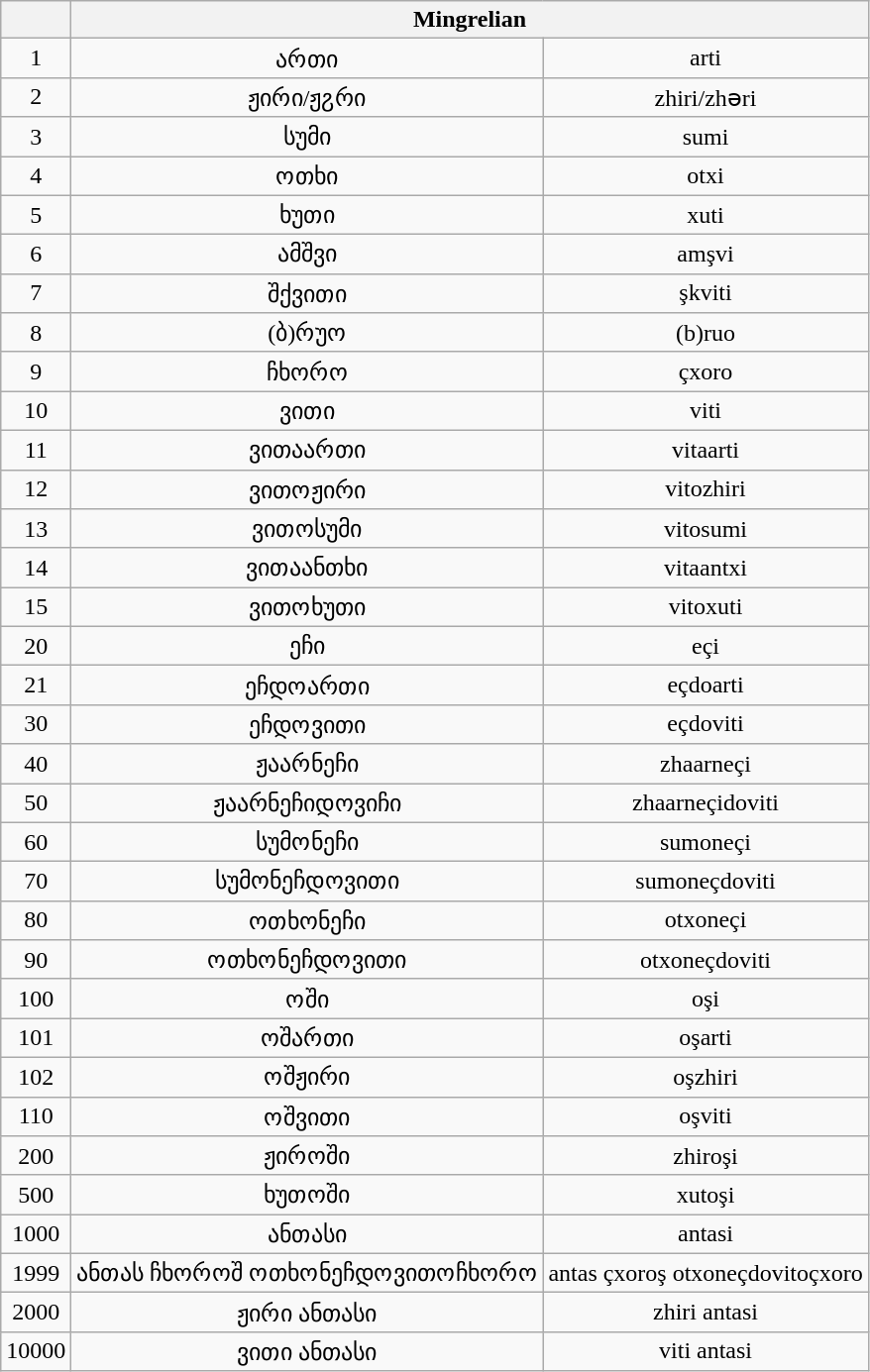<table class="wikitable" style="text-align:center;">
<tr>
<th></th>
<th colspan="2">Mingrelian</th>
</tr>
<tr>
<td>1</td>
<td>ართი</td>
<td>arti</td>
</tr>
<tr>
<td>2</td>
<td>ჟირი/ჟჷრი</td>
<td>zhiri/zhəri</td>
</tr>
<tr>
<td>3</td>
<td>სუმი</td>
<td>sumi</td>
</tr>
<tr>
<td>4</td>
<td>ოთხი</td>
<td>otxi</td>
</tr>
<tr>
<td>5</td>
<td>ხუთი</td>
<td>xuti</td>
</tr>
<tr>
<td>6</td>
<td>ამშვი</td>
<td>amşvi</td>
</tr>
<tr>
<td>7</td>
<td>შქვითი</td>
<td>şkviti</td>
</tr>
<tr>
<td>8</td>
<td>(ბ)რუო</td>
<td>(b)ruo</td>
</tr>
<tr>
<td>9</td>
<td>ჩხორო</td>
<td>çxoro</td>
</tr>
<tr>
<td>10</td>
<td>ვითი</td>
<td>viti</td>
</tr>
<tr>
<td>11</td>
<td>ვითაართი</td>
<td>vitaarti</td>
</tr>
<tr>
<td>12</td>
<td>ვითოჟირი</td>
<td>vitozhiri</td>
</tr>
<tr>
<td>13</td>
<td>ვითოსუმი</td>
<td>vitosumi</td>
</tr>
<tr>
<td>14</td>
<td>ვითაანთხი</td>
<td>vitaantxi</td>
</tr>
<tr>
<td>15</td>
<td>ვითოხუთი</td>
<td>vitoxuti</td>
</tr>
<tr>
<td>20</td>
<td>ეჩი</td>
<td>eçi</td>
</tr>
<tr>
<td>21</td>
<td>ეჩდოართი</td>
<td>eçdoarti</td>
</tr>
<tr>
<td>30</td>
<td>ეჩდოვითი</td>
<td>eçdoviti</td>
</tr>
<tr>
<td>40</td>
<td>ჟაარნეჩი</td>
<td>zhaarneçi</td>
</tr>
<tr>
<td>50</td>
<td>ჟაარნეჩიდოვიჩი</td>
<td>zhaarneçidoviti</td>
</tr>
<tr>
<td>60</td>
<td>სუმონეჩი</td>
<td>sumoneçi</td>
</tr>
<tr>
<td>70</td>
<td>სუმონეჩდოვითი</td>
<td>sumoneçdoviti</td>
</tr>
<tr>
<td>80</td>
<td>ოთხონეჩი</td>
<td>otxoneçi</td>
</tr>
<tr>
<td>90</td>
<td>ოთხონეჩდოვითი</td>
<td>otxoneçdoviti</td>
</tr>
<tr>
<td>100</td>
<td>ოში</td>
<td>oşi</td>
</tr>
<tr>
<td>101</td>
<td>ოშართი</td>
<td>oşarti</td>
</tr>
<tr>
<td>102</td>
<td>ოშჟირი</td>
<td>oşzhiri</td>
</tr>
<tr>
<td>110</td>
<td>ოშვითი</td>
<td>oşviti</td>
</tr>
<tr>
<td>200</td>
<td>ჟიროში</td>
<td>zhiroşi</td>
</tr>
<tr>
<td>500</td>
<td>ხუთოში</td>
<td>xutoşi</td>
</tr>
<tr>
<td>1000</td>
<td>ანთასი</td>
<td>antasi</td>
</tr>
<tr>
<td>1999</td>
<td>ანთას ჩხოროშ ოთხონეჩდოვითოჩხორო</td>
<td>antas çxoroş otxoneçdovitoçxoro</td>
</tr>
<tr>
<td>2000</td>
<td>ჟირი ანთასი</td>
<td>zhiri antasi</td>
</tr>
<tr>
<td>10000</td>
<td>ვითი ანთასი</td>
<td>viti antasi</td>
</tr>
</table>
